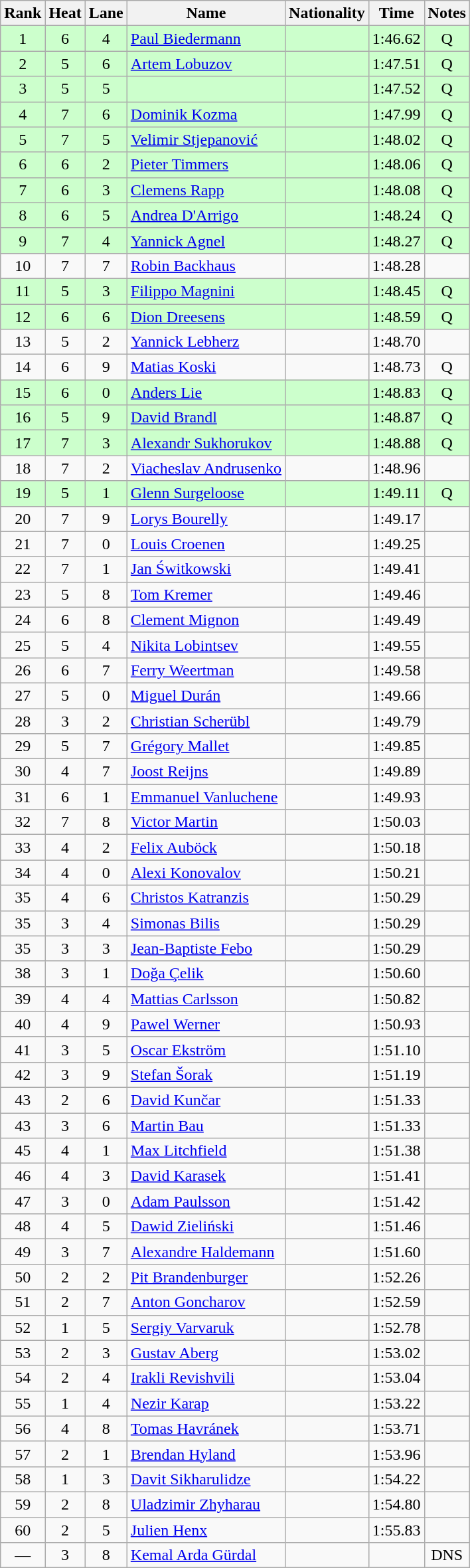<table class="wikitable sortable" style="text-align:center">
<tr>
<th>Rank</th>
<th>Heat</th>
<th>Lane</th>
<th>Name</th>
<th>Nationality</th>
<th>Time</th>
<th>Notes</th>
</tr>
<tr bgcolor=ccffcc>
<td>1</td>
<td>6</td>
<td>4</td>
<td align=left><a href='#'>Paul Biedermann</a></td>
<td align=left></td>
<td>1:46.62</td>
<td>Q</td>
</tr>
<tr bgcolor=ccffcc>
<td>2</td>
<td>5</td>
<td>6</td>
<td align=left><a href='#'>Artem Lobuzov</a></td>
<td align=left></td>
<td>1:47.51</td>
<td>Q</td>
</tr>
<tr bgcolor=ccffcc>
<td>3</td>
<td>5</td>
<td>5</td>
<td align=left></td>
<td align=left></td>
<td>1:47.52</td>
<td>Q</td>
</tr>
<tr bgcolor=ccffcc>
<td>4</td>
<td>7</td>
<td>6</td>
<td align=left><a href='#'>Dominik Kozma</a></td>
<td align=left></td>
<td>1:47.99</td>
<td>Q</td>
</tr>
<tr bgcolor=ccffcc>
<td>5</td>
<td>7</td>
<td>5</td>
<td align=left><a href='#'>Velimir Stjepanović</a></td>
<td align=left></td>
<td>1:48.02</td>
<td>Q</td>
</tr>
<tr bgcolor=ccffcc>
<td>6</td>
<td>6</td>
<td>2</td>
<td align=left><a href='#'>Pieter Timmers</a></td>
<td align=left></td>
<td>1:48.06</td>
<td>Q</td>
</tr>
<tr bgcolor=ccffcc>
<td>7</td>
<td>6</td>
<td>3</td>
<td align=left><a href='#'>Clemens Rapp</a></td>
<td align=left></td>
<td>1:48.08</td>
<td>Q</td>
</tr>
<tr bgcolor=ccffcc>
<td>8</td>
<td>6</td>
<td>5</td>
<td align=left><a href='#'>Andrea D'Arrigo</a></td>
<td align=left></td>
<td>1:48.24</td>
<td>Q</td>
</tr>
<tr bgcolor=ccffcc>
<td>9</td>
<td>7</td>
<td>4</td>
<td align=left><a href='#'>Yannick Agnel</a></td>
<td align=left></td>
<td>1:48.27</td>
<td>Q</td>
</tr>
<tr>
<td>10</td>
<td>7</td>
<td>7</td>
<td align=left><a href='#'>Robin Backhaus</a></td>
<td align=left></td>
<td>1:48.28</td>
<td></td>
</tr>
<tr bgcolor=ccffcc>
<td>11</td>
<td>5</td>
<td>3</td>
<td align=left><a href='#'>Filippo Magnini</a></td>
<td align=left></td>
<td>1:48.45</td>
<td>Q</td>
</tr>
<tr bgcolor=ccffcc>
<td>12</td>
<td>6</td>
<td>6</td>
<td align=left><a href='#'>Dion Dreesens</a></td>
<td align=left></td>
<td>1:48.59</td>
<td>Q</td>
</tr>
<tr>
<td>13</td>
<td>5</td>
<td>2</td>
<td align=left><a href='#'>Yannick Lebherz</a></td>
<td align=left></td>
<td>1:48.70</td>
<td></td>
</tr>
<tr>
<td>14</td>
<td>6</td>
<td>9</td>
<td align=left><a href='#'>Matias Koski</a></td>
<td align=left></td>
<td>1:48.73</td>
<td>Q</td>
</tr>
<tr bgcolor=ccffcc>
<td>15</td>
<td>6</td>
<td>0</td>
<td align=left><a href='#'>Anders Lie</a></td>
<td align=left></td>
<td>1:48.83</td>
<td>Q</td>
</tr>
<tr bgcolor=ccffcc>
<td>16</td>
<td>5</td>
<td>9</td>
<td align=left><a href='#'>David Brandl</a></td>
<td align=left></td>
<td>1:48.87</td>
<td>Q</td>
</tr>
<tr bgcolor=ccffcc>
<td>17</td>
<td>7</td>
<td>3</td>
<td align=left><a href='#'>Alexandr Sukhorukov</a></td>
<td align=left></td>
<td>1:48.88</td>
<td>Q</td>
</tr>
<tr>
<td>18</td>
<td>7</td>
<td>2</td>
<td align=left><a href='#'>Viacheslav Andrusenko</a></td>
<td align=left></td>
<td>1:48.96</td>
<td></td>
</tr>
<tr bgcolor=ccffcc>
<td>19</td>
<td>5</td>
<td>1</td>
<td align=left><a href='#'>Glenn Surgeloose</a></td>
<td align=left></td>
<td>1:49.11</td>
<td>Q</td>
</tr>
<tr>
<td>20</td>
<td>7</td>
<td>9</td>
<td align=left><a href='#'>Lorys Bourelly</a></td>
<td align=left></td>
<td>1:49.17</td>
<td></td>
</tr>
<tr>
<td>21</td>
<td>7</td>
<td>0</td>
<td align=left><a href='#'>Louis Croenen</a></td>
<td align=left></td>
<td>1:49.25</td>
<td></td>
</tr>
<tr>
<td>22</td>
<td>7</td>
<td>1</td>
<td align=left><a href='#'>Jan Świtkowski</a></td>
<td align=left></td>
<td>1:49.41</td>
<td></td>
</tr>
<tr>
<td>23</td>
<td>5</td>
<td>8</td>
<td align=left><a href='#'>Tom Kremer</a></td>
<td align=left></td>
<td>1:49.46</td>
<td></td>
</tr>
<tr>
<td>24</td>
<td>6</td>
<td>8</td>
<td align=left><a href='#'>Clement Mignon</a></td>
<td align=left></td>
<td>1:49.49</td>
<td></td>
</tr>
<tr>
<td>25</td>
<td>5</td>
<td>4</td>
<td align=left><a href='#'>Nikita Lobintsev</a></td>
<td align=left></td>
<td>1:49.55</td>
<td></td>
</tr>
<tr>
<td>26</td>
<td>6</td>
<td>7</td>
<td align=left><a href='#'>Ferry Weertman</a></td>
<td align=left></td>
<td>1:49.58</td>
<td></td>
</tr>
<tr>
<td>27</td>
<td>5</td>
<td>0</td>
<td align=left><a href='#'>Miguel Durán</a></td>
<td align=left></td>
<td>1:49.66</td>
<td></td>
</tr>
<tr>
<td>28</td>
<td>3</td>
<td>2</td>
<td align=left><a href='#'>Christian Scherübl</a></td>
<td align=left></td>
<td>1:49.79</td>
<td></td>
</tr>
<tr>
<td>29</td>
<td>5</td>
<td>7</td>
<td align=left><a href='#'>Grégory Mallet</a></td>
<td align=left></td>
<td>1:49.85</td>
<td></td>
</tr>
<tr>
<td>30</td>
<td>4</td>
<td>7</td>
<td align=left><a href='#'>Joost Reijns</a></td>
<td align=left></td>
<td>1:49.89</td>
<td></td>
</tr>
<tr>
<td>31</td>
<td>6</td>
<td>1</td>
<td align=left><a href='#'>Emmanuel Vanluchene</a></td>
<td align=left></td>
<td>1:49.93</td>
<td></td>
</tr>
<tr>
<td>32</td>
<td>7</td>
<td>8</td>
<td align=left><a href='#'>Victor Martin</a></td>
<td align=left></td>
<td>1:50.03</td>
<td></td>
</tr>
<tr>
<td>33</td>
<td>4</td>
<td>2</td>
<td align=left><a href='#'>Felix Auböck</a></td>
<td align=left></td>
<td>1:50.18</td>
<td></td>
</tr>
<tr>
<td>34</td>
<td>4</td>
<td>0</td>
<td align=left><a href='#'>Alexi Konovalov</a></td>
<td align=left></td>
<td>1:50.21</td>
<td></td>
</tr>
<tr>
<td>35</td>
<td>4</td>
<td>6</td>
<td align=left><a href='#'>Christos Katranzis</a></td>
<td align=left></td>
<td>1:50.29</td>
<td></td>
</tr>
<tr>
<td>35</td>
<td>3</td>
<td>4</td>
<td align=left><a href='#'>Simonas Bilis</a></td>
<td align=left></td>
<td>1:50.29</td>
<td></td>
</tr>
<tr>
<td>35</td>
<td>3</td>
<td>3</td>
<td align=left><a href='#'>Jean-Baptiste Febo</a></td>
<td align=left></td>
<td>1:50.29</td>
<td></td>
</tr>
<tr>
<td>38</td>
<td>3</td>
<td>1</td>
<td align=left><a href='#'>Doğa Çelik</a></td>
<td align=left></td>
<td>1:50.60</td>
<td></td>
</tr>
<tr>
<td>39</td>
<td>4</td>
<td>4</td>
<td align=left><a href='#'>Mattias Carlsson</a></td>
<td align=left></td>
<td>1:50.82</td>
<td></td>
</tr>
<tr>
<td>40</td>
<td>4</td>
<td>9</td>
<td align=left><a href='#'>Pawel Werner</a></td>
<td align=left></td>
<td>1:50.93</td>
<td></td>
</tr>
<tr>
<td>41</td>
<td>3</td>
<td>5</td>
<td align=left><a href='#'>Oscar Ekström</a></td>
<td align=left></td>
<td>1:51.10</td>
<td></td>
</tr>
<tr>
<td>42</td>
<td>3</td>
<td>9</td>
<td align=left><a href='#'>Stefan Šorak</a></td>
<td align=left></td>
<td>1:51.19</td>
<td></td>
</tr>
<tr>
<td>43</td>
<td>2</td>
<td>6</td>
<td align=left><a href='#'>David Kunčar</a></td>
<td align=left></td>
<td>1:51.33</td>
<td></td>
</tr>
<tr>
<td>43</td>
<td>3</td>
<td>6</td>
<td align=left><a href='#'>Martin Bau</a></td>
<td align=left></td>
<td>1:51.33</td>
<td></td>
</tr>
<tr>
<td>45</td>
<td>4</td>
<td>1</td>
<td align=left><a href='#'>Max Litchfield</a></td>
<td align=left></td>
<td>1:51.38</td>
<td></td>
</tr>
<tr>
<td>46</td>
<td>4</td>
<td>3</td>
<td align=left><a href='#'>David Karasek</a></td>
<td align=left></td>
<td>1:51.41</td>
<td></td>
</tr>
<tr>
<td>47</td>
<td>3</td>
<td>0</td>
<td align=left><a href='#'>Adam Paulsson</a></td>
<td align=left></td>
<td>1:51.42</td>
<td></td>
</tr>
<tr>
<td>48</td>
<td>4</td>
<td>5</td>
<td align=left><a href='#'>Dawid Zieliński</a></td>
<td align=left></td>
<td>1:51.46</td>
<td></td>
</tr>
<tr>
<td>49</td>
<td>3</td>
<td>7</td>
<td align=left><a href='#'>Alexandre Haldemann</a></td>
<td align=left></td>
<td>1:51.60</td>
<td></td>
</tr>
<tr>
<td>50</td>
<td>2</td>
<td>2</td>
<td align=left><a href='#'>Pit Brandenburger</a></td>
<td align=left></td>
<td>1:52.26</td>
<td></td>
</tr>
<tr>
<td>51</td>
<td>2</td>
<td>7</td>
<td align=left><a href='#'>Anton Goncharov</a></td>
<td align=left></td>
<td>1:52.59</td>
<td></td>
</tr>
<tr>
<td>52</td>
<td>1</td>
<td>5</td>
<td align=left><a href='#'>Sergiy Varvaruk</a></td>
<td align=left></td>
<td>1:52.78</td>
<td></td>
</tr>
<tr>
<td>53</td>
<td>2</td>
<td>3</td>
<td align=left><a href='#'>Gustav Aberg</a></td>
<td align=left></td>
<td>1:53.02</td>
<td></td>
</tr>
<tr>
<td>54</td>
<td>2</td>
<td>4</td>
<td align=left><a href='#'>Irakli Revishvili</a></td>
<td align=left></td>
<td>1:53.04</td>
<td></td>
</tr>
<tr>
<td>55</td>
<td>1</td>
<td>4</td>
<td align=left><a href='#'>Nezir Karap</a></td>
<td align=left></td>
<td>1:53.22</td>
<td></td>
</tr>
<tr>
<td>56</td>
<td>4</td>
<td>8</td>
<td align=left><a href='#'>Tomas Havránek</a></td>
<td align=left></td>
<td>1:53.71</td>
<td></td>
</tr>
<tr>
<td>57</td>
<td>2</td>
<td>1</td>
<td align=left><a href='#'>Brendan Hyland</a></td>
<td align=left></td>
<td>1:53.96</td>
<td></td>
</tr>
<tr>
<td>58</td>
<td>1</td>
<td>3</td>
<td align=left><a href='#'>Davit Sikharulidze</a></td>
<td align=left></td>
<td>1:54.22</td>
<td></td>
</tr>
<tr>
<td>59</td>
<td>2</td>
<td>8</td>
<td align=left><a href='#'>Uladzimir Zhyharau</a></td>
<td align=left></td>
<td>1:54.80</td>
<td></td>
</tr>
<tr>
<td>60</td>
<td>2</td>
<td>5</td>
<td align=left><a href='#'>Julien Henx</a></td>
<td align=left></td>
<td>1:55.83</td>
<td></td>
</tr>
<tr>
<td>—</td>
<td>3</td>
<td>8</td>
<td align=left><a href='#'>Kemal Arda Gürdal</a></td>
<td align=left></td>
<td></td>
<td>DNS</td>
</tr>
</table>
